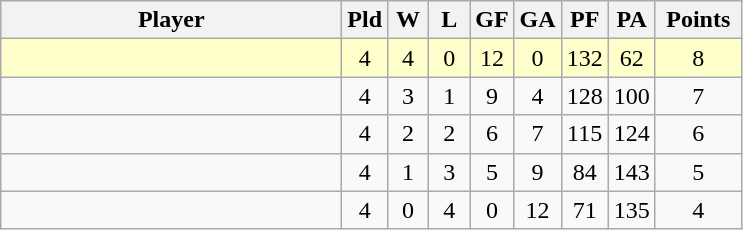<table class=wikitable style="text-align:center;">
<tr>
<th width=220>Player</th>
<th width=20>Pld</th>
<th width=20>W</th>
<th width=20>L</th>
<th width=20>GF</th>
<th width=20>GA</th>
<th width=20>PF</th>
<th width=20>PA</th>
<th width=50>Points</th>
</tr>
<tr bgcolor=#ffffcc>
<td style="text-align:left;"></td>
<td>4</td>
<td>4</td>
<td>0</td>
<td>12</td>
<td>0</td>
<td>132</td>
<td>62</td>
<td>8</td>
</tr>
<tr>
<td style="text-align:left;"></td>
<td>4</td>
<td>3</td>
<td>1</td>
<td>9</td>
<td>4</td>
<td>128</td>
<td>100</td>
<td>7</td>
</tr>
<tr>
<td style="text-align:left;"></td>
<td>4</td>
<td>2</td>
<td>2</td>
<td>6</td>
<td>7</td>
<td>115</td>
<td>124</td>
<td>6</td>
</tr>
<tr>
<td style="text-align:left;"></td>
<td>4</td>
<td>1</td>
<td>3</td>
<td>5</td>
<td>9</td>
<td>84</td>
<td>143</td>
<td>5</td>
</tr>
<tr>
<td style="text-align:left;"></td>
<td>4</td>
<td>0</td>
<td>4</td>
<td>0</td>
<td>12</td>
<td>71</td>
<td>135</td>
<td>4</td>
</tr>
</table>
